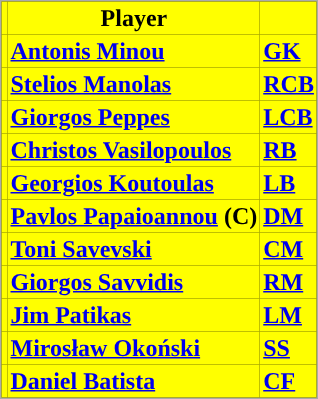<table class="toccolours" border="0" cellpadding="2" cellspacing="0" align="center" style="margin: 0.5em 0 1em 1em; background: #000000; border: 1px #aaaaaa solid;">
<tr bgcolor=#FFFF00>
<th></th>
<th>Player</th>
<th></th>
</tr>
<tr bgcolor=#FFFF00>
<td></td>
<td><a href='#'><span><strong>Antonis Minou</strong></span></a></td>
<td><a href='#'><strong>GK</strong></a></td>
</tr>
<tr bgcolor=#FFFF00>
<td></td>
<td><a href='#'><span><strong>Stelios Manolas</strong></span></a></td>
<td><a href='#'><strong>RCB</strong></a></td>
</tr>
<tr bgcolor=#FFFF00>
<td></td>
<td><a href='#'><span><strong>Giorgos Peppes</strong></span></a></td>
<td><a href='#'><strong>LCB</strong></a></td>
</tr>
<tr bgcolor=#FFFF00>
<td></td>
<td><a href='#'><span><strong>Christos Vasilopoulos</strong></span></a></td>
<td><a href='#'><strong>RB</strong></a></td>
</tr>
<tr bgcolor=#FFFF00>
<td></td>
<td><a href='#'><span><strong>Georgios Koutoulas</strong></span></a></td>
<td><a href='#'><strong>LB</strong></a></td>
</tr>
<tr bgcolor=#FFFF00>
<td></td>
<td><a href='#'><span><strong>Pavlos Papaioannou</strong></span></a> <strong>(C)</strong></td>
<td><a href='#'><strong>DM</strong></a></td>
</tr>
<tr bgcolor=#FFFF00>
<td></td>
<td><a href='#'><span><strong>Toni Savevski</strong></span></a></td>
<td><a href='#'><strong>CM</strong></a></td>
</tr>
<tr bgcolor=#FFFF00>
<td></td>
<td><a href='#'><span><strong>Giorgos Savvidis</strong></span></a></td>
<td><a href='#'><strong>RM</strong></a></td>
</tr>
<tr bgcolor=#FFFF00>
<td></td>
<td><a href='#'><span><strong>Jim Patikas</strong></span></a></td>
<td><a href='#'><strong>LM</strong></a></td>
</tr>
<tr bgcolor=#FFFF00>
<td></td>
<td><a href='#'><span><strong>Mirosław Okoński</strong></span></a></td>
<td><a href='#'><strong>SS</strong></a></td>
</tr>
<tr bgcolor=#FFFF00>
<td></td>
<td><a href='#'><span><strong>Daniel Batista</strong></span></a></td>
<td><a href='#'><strong>CF</strong></a></td>
</tr>
</table>
